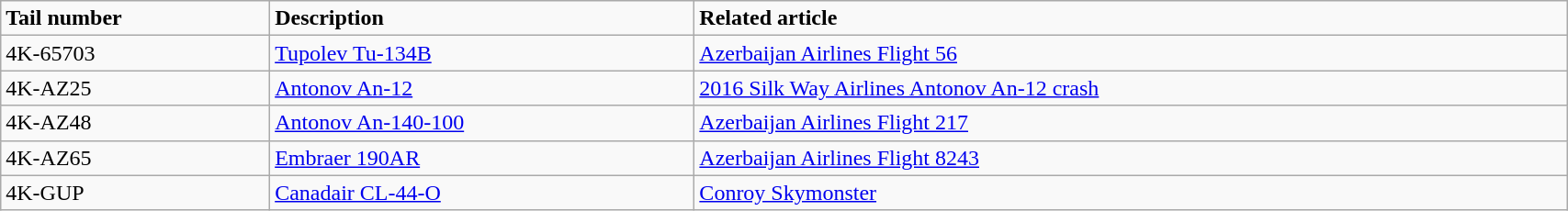<table class="wikitable" width="90%">
<tr>
<td><strong>Tail number</strong></td>
<td><strong>Description</strong></td>
<td><strong>Related article</strong></td>
</tr>
<tr>
<td>4K-65703</td>
<td><a href='#'>Tupolev Tu-134B</a></td>
<td><a href='#'>Azerbaijan Airlines Flight 56</a></td>
</tr>
<tr>
<td>4K-AZ25</td>
<td><a href='#'>Antonov An-12</a></td>
<td><a href='#'>2016 Silk Way Airlines Antonov An-12 crash</a></td>
</tr>
<tr>
<td>4K-AZ48</td>
<td><a href='#'>Antonov An-140-100</a></td>
<td><a href='#'>Azerbaijan Airlines Flight 217</a></td>
</tr>
<tr>
<td>4K-AZ65</td>
<td><a href='#'>Embraer 190AR</a></td>
<td><a href='#'>Azerbaijan Airlines Flight 8243</a></td>
</tr>
<tr>
<td>4K-GUP</td>
<td><a href='#'>Canadair CL-44-O</a></td>
<td><a href='#'>Conroy Skymonster</a></td>
</tr>
</table>
